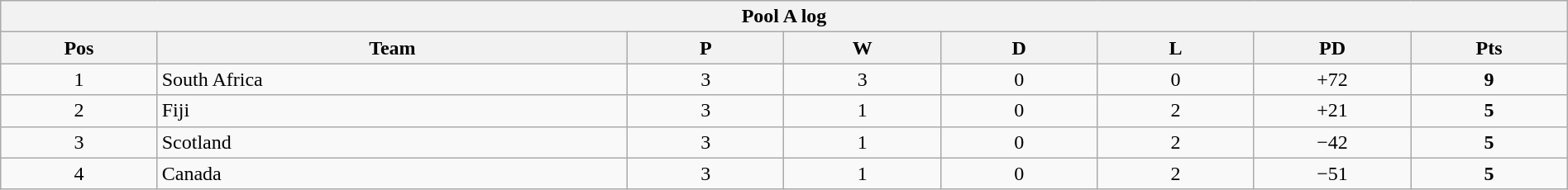<table class="wikitable" style="text-align:center; font-size:100%; width:100%;">
<tr>
<th colspan="100%" cellpadding="0" cellspacing="0"><strong>Pool A log</strong></th>
</tr>
<tr>
<th style="width:10%;">Pos</th>
<th style="width:30%;">Team</th>
<th style="width:10%;">P</th>
<th style="width:10%;">W</th>
<th style="width:10%;">D</th>
<th style="width:10%;">L</th>
<th style="width:10%;">PD</th>
<th style="width:10%;">Pts</th>
</tr>
<tr>
<td>1</td>
<td style="text-align:left;">South Africa</td>
<td>3</td>
<td>3</td>
<td>0</td>
<td>0</td>
<td>+72</td>
<td><strong>9</strong></td>
</tr>
<tr>
<td>2</td>
<td style="text-align:left;">Fiji</td>
<td>3</td>
<td>1</td>
<td>0</td>
<td>2</td>
<td>+21</td>
<td><strong>5</strong></td>
</tr>
<tr>
<td>3</td>
<td style="text-align:left;">Scotland</td>
<td>3</td>
<td>1</td>
<td>0</td>
<td>2</td>
<td>−42</td>
<td><strong>5</strong></td>
</tr>
<tr>
<td>4</td>
<td style="text-align:left;">Canada</td>
<td>3</td>
<td>1</td>
<td>0</td>
<td>2</td>
<td>−51</td>
<td><strong>5</strong></td>
</tr>
</table>
